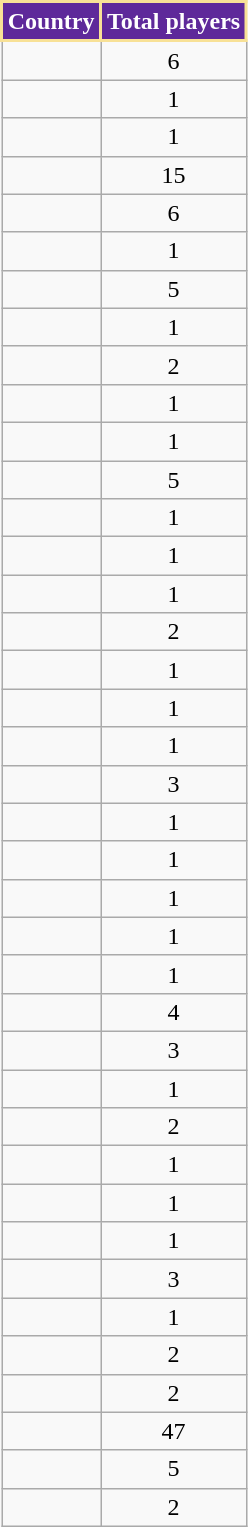<table class="wikitable sortable" style="text-align:center">
<tr>
<th style="background-color:#5E299A; color:#FFFFFF; border:2px solid #F8E196;" scope="col">Country</th>
<th style="background-color:#5E299A; color:#FFFFFF; border:2px solid #F8E196;" scope="col">Total players</th>
</tr>
<tr>
<td align="left"></td>
<td>6</td>
</tr>
<tr>
<td align="left"></td>
<td>1</td>
</tr>
<tr>
<td align="left"></td>
<td>1</td>
</tr>
<tr>
<td align="left"></td>
<td>15</td>
</tr>
<tr>
<td align="left"></td>
<td>6</td>
</tr>
<tr>
<td align="left"></td>
<td>1</td>
</tr>
<tr>
<td align="left"></td>
<td>5</td>
</tr>
<tr>
<td align="left"></td>
<td>1</td>
</tr>
<tr>
<td align="left"></td>
<td>2</td>
</tr>
<tr>
<td align="left"></td>
<td>1</td>
</tr>
<tr>
<td align="left"></td>
<td>1</td>
</tr>
<tr>
<td align="left"></td>
<td>5</td>
</tr>
<tr>
<td align="left"></td>
<td>1</td>
</tr>
<tr>
<td align="left"></td>
<td>1</td>
</tr>
<tr>
<td align="left"></td>
<td>1</td>
</tr>
<tr>
<td align="left"></td>
<td>2</td>
</tr>
<tr>
<td align="left"></td>
<td>1</td>
</tr>
<tr>
<td align="left"></td>
<td>1</td>
</tr>
<tr>
<td align="left"></td>
<td>1</td>
</tr>
<tr>
<td align="left"></td>
<td>3</td>
</tr>
<tr>
<td align="left"></td>
<td>1</td>
</tr>
<tr>
<td align="left"></td>
<td>1</td>
</tr>
<tr>
<td align="left"></td>
<td>1</td>
</tr>
<tr>
<td align="left"></td>
<td>1</td>
</tr>
<tr>
<td align="left"></td>
<td>1</td>
</tr>
<tr>
<td align="left"></td>
<td>4</td>
</tr>
<tr>
<td align="left"></td>
<td>3</td>
</tr>
<tr>
<td align="left"></td>
<td>1</td>
</tr>
<tr>
<td align="left"></td>
<td>2</td>
</tr>
<tr>
<td align="left"></td>
<td>1</td>
</tr>
<tr>
<td align="left"></td>
<td>1</td>
</tr>
<tr>
<td align="left"></td>
<td>1</td>
</tr>
<tr>
<td align="left"></td>
<td>3</td>
</tr>
<tr>
<td align="left"></td>
<td>1</td>
</tr>
<tr>
<td align="left"></td>
<td>2</td>
</tr>
<tr>
<td align="left"></td>
<td>2</td>
</tr>
<tr>
<td align="left"></td>
<td>47</td>
</tr>
<tr>
<td align="left"></td>
<td>5</td>
</tr>
<tr>
<td align="left"></td>
<td>2</td>
</tr>
</table>
